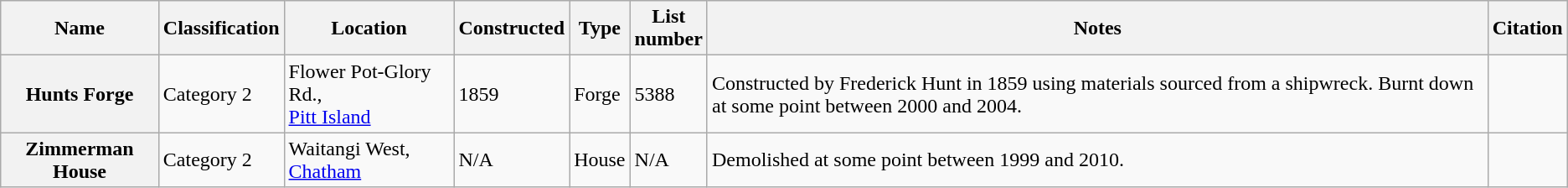<table class="wikitable sortable">
<tr>
<th scope="col">Name</th>
<th scope="col">Classification</th>
<th scope="col">Location</th>
<th scope="col">Constructed</th>
<th scope="col">Type</th>
<th scope="col">List<br>number</th>
<th scope="col" class="unsortable">Notes</th>
<th scope="col" class="unsortable">Citation</th>
</tr>
<tr>
<th scope="row">Hunts Forge</th>
<td>Category 2</td>
<td>Flower Pot-Glory Rd.,<br><a href='#'>Pitt Island</a></td>
<td>1859</td>
<td>Forge</td>
<td>5388</td>
<td>Constructed by Frederick Hunt in 1859 using materials sourced from a shipwreck. Burnt down at some point between 2000 and 2004.</td>
<td></td>
</tr>
<tr>
<th scope="row">Zimmerman House</th>
<td>Category 2</td>
<td>Waitangi West, <a href='#'>Chatham</a></td>
<td>N/A</td>
<td>House</td>
<td>N/A</td>
<td>Demolished at some point between 1999 and 2010.</td>
<td></td>
</tr>
</table>
